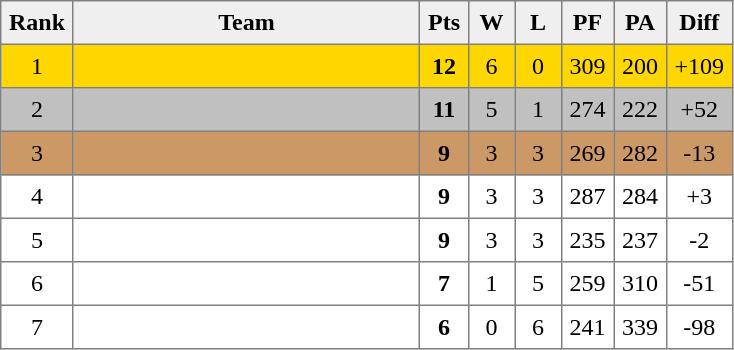<table style=border-collapse:collapse border=1 cellspacing=0 cellpadding=5>
<tr align=center bgcolor=#efefef>
<th width=20>Rank</th>
<th width=220>Team</th>
<th width=20>Pts</th>
<th width=20>W</th>
<th width=20>L</th>
<th width=20>PF</th>
<th width=20>PA</th>
<th width=20>Diff</th>
</tr>
<tr align=center bgcolor=gold>
<td>1</td>
<td align=left></td>
<td><strong>12</strong></td>
<td>6</td>
<td>0</td>
<td>309</td>
<td>200</td>
<td>+109</td>
</tr>
<tr align=center bgcolor=silver>
<td>2</td>
<td align=left></td>
<td><strong>11</strong></td>
<td>5</td>
<td>1</td>
<td>274</td>
<td>222</td>
<td>+52</td>
</tr>
<tr align=center bgcolor=cc9966>
<td>3</td>
<td align=left></td>
<td><strong>9</strong></td>
<td>3</td>
<td>3</td>
<td>269</td>
<td>282</td>
<td>-13</td>
</tr>
<tr align=center>
<td>4</td>
<td align=left></td>
<td><strong>9</strong></td>
<td>3</td>
<td>3</td>
<td>287</td>
<td>284</td>
<td>+3</td>
</tr>
<tr align=center>
<td>5</td>
<td align=left></td>
<td><strong>9</strong></td>
<td>3</td>
<td>3</td>
<td>235</td>
<td>237</td>
<td>-2</td>
</tr>
<tr align=center>
<td>6</td>
<td align=left></td>
<td><strong>7</strong></td>
<td>1</td>
<td>5</td>
<td>259</td>
<td>310</td>
<td>-51</td>
</tr>
<tr align=center>
<td>7</td>
<td align=left></td>
<td><strong>6</strong></td>
<td>0</td>
<td>6</td>
<td>241</td>
<td>339</td>
<td>-98</td>
</tr>
</table>
